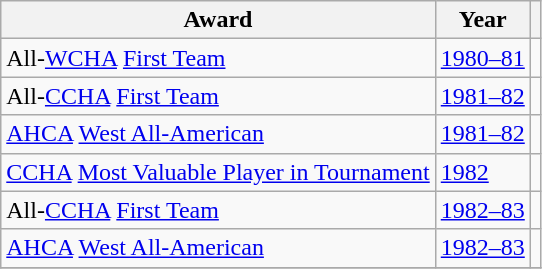<table class="wikitable">
<tr>
<th>Award</th>
<th>Year</th>
<th></th>
</tr>
<tr>
<td>All-<a href='#'>WCHA</a> <a href='#'>First Team</a></td>
<td><a href='#'>1980–81</a></td>
<td></td>
</tr>
<tr>
<td>All-<a href='#'>CCHA</a> <a href='#'>First Team</a></td>
<td><a href='#'>1981–82</a></td>
<td></td>
</tr>
<tr>
<td><a href='#'>AHCA</a> <a href='#'>West All-American</a></td>
<td><a href='#'>1981–82</a></td>
<td></td>
</tr>
<tr>
<td><a href='#'>CCHA</a> <a href='#'>Most Valuable Player in Tournament</a></td>
<td><a href='#'>1982</a></td>
<td></td>
</tr>
<tr>
<td>All-<a href='#'>CCHA</a> <a href='#'>First Team</a></td>
<td><a href='#'>1982–83</a></td>
<td></td>
</tr>
<tr>
<td><a href='#'>AHCA</a> <a href='#'>West All-American</a></td>
<td><a href='#'>1982–83</a></td>
<td></td>
</tr>
<tr>
</tr>
</table>
